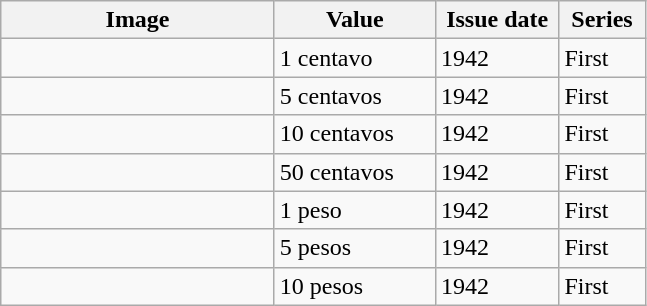<table class="wikitable">
<tr>
<th scope="col" style="width:175px;">Image</th>
<th scope="col" style="width:100px; ">Value</th>
<th scope="col" style="width:75px;">Issue date</th>
<th scope="col" style="width:50px;">Series</th>
</tr>
<tr>
<td></td>
<td>1 centavo</td>
<td>1942</td>
<td>First</td>
</tr>
<tr>
<td></td>
<td>5 centavos</td>
<td>1942</td>
<td>First</td>
</tr>
<tr>
<td></td>
<td>10 centavos</td>
<td>1942</td>
<td>First</td>
</tr>
<tr>
<td></td>
<td>50 centavos</td>
<td>1942</td>
<td>First</td>
</tr>
<tr>
<td></td>
<td>1 peso</td>
<td>1942</td>
<td>First</td>
</tr>
<tr>
<td></td>
<td>5 pesos</td>
<td>1942</td>
<td>First</td>
</tr>
<tr>
<td></td>
<td>10 pesos</td>
<td>1942</td>
<td>First</td>
</tr>
</table>
